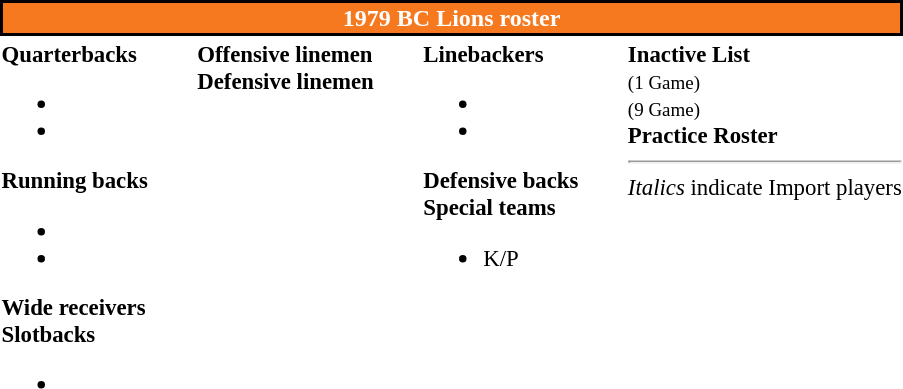<table class="toccolours" style="text-align: left;">
<tr>
<th colspan="7" style="background-color: #F6791F; color:white; border:2px solid black;text-align:center;">1979 BC Lions roster</th>
</tr>
<tr>
<td style="font-size: 95%;" valign="top"><strong>Quarterbacks</strong><br><ul><li></li><li></li></ul><strong>Running backs</strong><ul><li></li><li></li></ul><strong>Wide receivers</strong><br><strong>Slotbacks</strong><ul><li></li></ul></td>
<td style="width: 25px;"></td>
<td style="font-size: 95%;" valign="top"><strong>Offensive linemen</strong><br><strong>Defensive linemen</strong></td>
<td style="width: 25px;"></td>
<td style="font-size: 95%;" valign="top"><strong>Linebackers</strong><br><ul><li></li><li></li></ul><strong>Defensive backs</strong><br><strong>Special teams</strong><ul><li> K/P</li></ul></td>
<td style="width: 25px;"></td>
<td style="font-size: 95%;" valign="top"><strong>Inactive List</strong><br><small>(1 Game)</small><br><small>(9 Game)</small><br><strong>Practice Roster</strong><br><hr>
<em>Italics</em> indicate Import players<br></td>
</tr>
<tr>
</tr>
</table>
